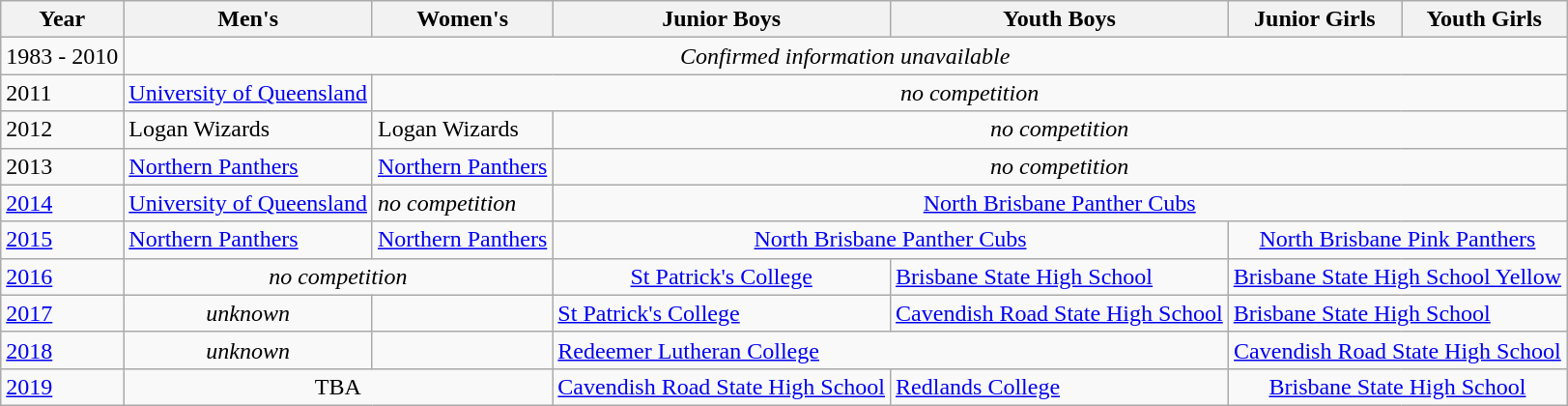<table class="wikitable" font-size: 90%;>
<tr>
<th>Year</th>
<th>Men's</th>
<th>Women's</th>
<th>Junior Boys</th>
<th>Youth Boys</th>
<th>Junior Girls</th>
<th>Youth Girls</th>
</tr>
<tr valign="top">
<td>1983 - 2010</td>
<td colspan=6 style="text-align:center;"><em>Confirmed information unavailable</em></td>
</tr>
<tr>
<td>2011</td>
<td><a href='#'>University of Queensland</a></td>
<td colspan=5 style="text-align:center;"><em>no competition</em></td>
</tr>
<tr>
<td>2012</td>
<td>Logan Wizards</td>
<td>Logan Wizards</td>
<td colspan=4 style="text-align:center;"><em>no competition</em></td>
</tr>
<tr>
<td>2013</td>
<td><a href='#'>Northern Panthers</a></td>
<td><a href='#'>Northern Panthers</a></td>
<td colspan=4 style="text-align:center;"><em>no competition</em></td>
</tr>
<tr>
<td><a href='#'>2014</a></td>
<td><a href='#'>University of Queensland</a></td>
<td><em>no competition</em></td>
<td colspan=4 style="text-align:center;"><a href='#'>North Brisbane Panther Cubs</a></td>
</tr>
<tr>
<td><a href='#'>2015</a></td>
<td><a href='#'>Northern Panthers</a></td>
<td><a href='#'>Northern Panthers</a></td>
<td colspan=2 style="text-align:center;"><a href='#'>North Brisbane Panther Cubs</a></td>
<td colspan=2 style="text-align:center;"><a href='#'>North Brisbane Pink Panthers</a></td>
</tr>
<tr>
<td><a href='#'>2016</a></td>
<td colspan=2 style="text-align:center;"><em>no competition</em></td>
<td style="text-align:center;"><a href='#'>St Patrick's College</a></td>
<td><a href='#'>Brisbane State High School</a></td>
<td colspan="2" style="text-align:center;"><a href='#'>Brisbane State High School Yellow</a></td>
</tr>
<tr>
<td><a href='#'>2017</a></td>
<td style="text-align:center;"><em>unknown</em></td>
<td></td>
<td><a href='#'>St Patrick's College</a></td>
<td><a href='#'>Cavendish Road State High School</a></td>
<td colspan="2"><a href='#'>Brisbane State High School</a></td>
</tr>
<tr>
<td><a href='#'>2018</a></td>
<td style="text-align:center;"><em>unknown</em></td>
<td></td>
<td colspan="2"><a href='#'>Redeemer Lutheran College</a></td>
<td colspan="2" style="text-align:center;"><a href='#'>Cavendish Road State High School</a></td>
</tr>
<tr>
<td><a href='#'>2019</a></td>
<td colspan=2 style="text-align:center;">TBA</td>
<td><a href='#'>Cavendish Road State High School</a></td>
<td><a href='#'>Redlands College</a></td>
<td colspan=2 style="text-align:center;"><a href='#'>Brisbane State High School</a></td>
</tr>
</table>
